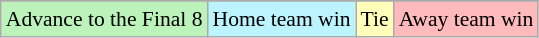<table class="wikitable" style="font-size:90%; text-align:center;">
<tr>
</tr>
<tr>
<td style="background:#BBF3BB;">Advance to the Final 8</td>
<td style="background:#BBF3FF;">Home team win</td>
<td style="background:#FFFFBB;">Tie</td>
<td style="background:#FFBBBB;">Away team win</td>
</tr>
</table>
